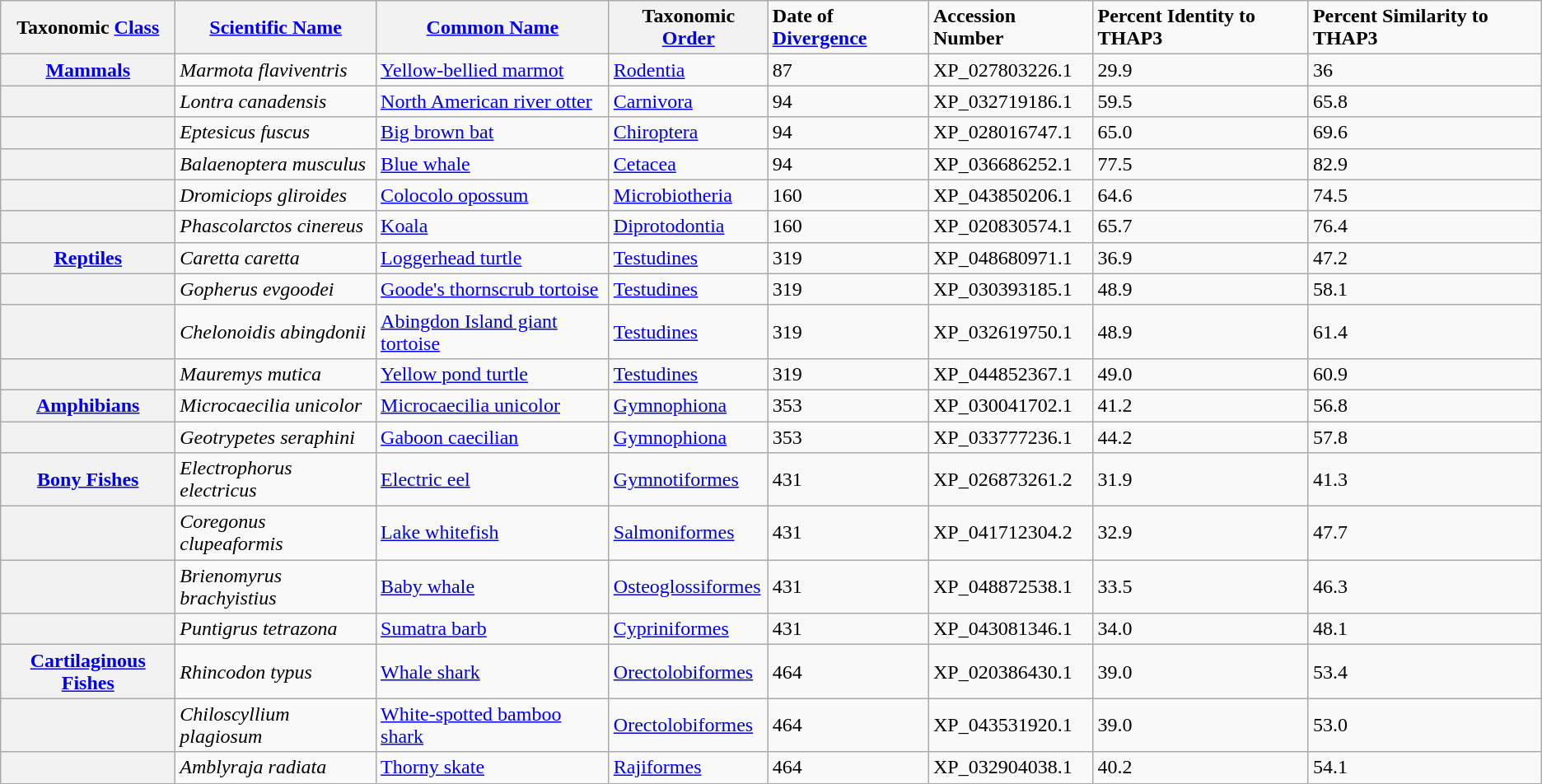<table class="wikitable mw-collapsible">
<tr>
<th>Taxonomic <a href='#'>Class</a></th>
<th><a href='#'>Scientific Name</a></th>
<th><a href='#'>Common Name</a></th>
<th>Taxonomic <a href='#'>Order</a></th>
<td><strong>Date of <a href='#'>Divergence</a></strong></td>
<td><strong>Accession Number</strong></td>
<td><strong>Percent Identity to THAP3</strong></td>
<td><strong>Percent Similarity to THAP3</strong></td>
</tr>
<tr>
<th><a href='#'>Mammals</a></th>
<td><em>Marmota flaviventris</em></td>
<td><a href='#'>Yellow-bellied marmot</a></td>
<td><a href='#'>Rodentia</a></td>
<td>87</td>
<td>XP_027803226.1</td>
<td>29.9</td>
<td>36</td>
</tr>
<tr>
<th></th>
<td><em>Lontra canadensis</em></td>
<td><a href='#'>North American river otter</a></td>
<td><a href='#'>Carnivora</a></td>
<td>94</td>
<td>XP_032719186.1</td>
<td>59.5</td>
<td>65.8</td>
</tr>
<tr>
<th></th>
<td><em>Eptesicus fuscus</em></td>
<td><a href='#'>Big brown bat</a></td>
<td><a href='#'>Chiroptera</a></td>
<td>94</td>
<td>XP_028016747.1</td>
<td>65.0</td>
<td>69.6</td>
</tr>
<tr>
<th></th>
<td><em>Balaenoptera musculus</em></td>
<td><a href='#'>Blue whale</a></td>
<td><a href='#'>Cetacea</a></td>
<td>94</td>
<td>XP_036686252.1</td>
<td>77.5</td>
<td>82.9</td>
</tr>
<tr>
<th></th>
<td><em>Dromiciops gliroides</em></td>
<td><a href='#'>Colocolo opossum</a></td>
<td><a href='#'>Microbiotheria</a></td>
<td>160</td>
<td>XP_043850206.1</td>
<td>64.6</td>
<td>74.5</td>
</tr>
<tr>
<th></th>
<td><em>Phascolarctos cinereus</em></td>
<td><a href='#'>Koala</a></td>
<td><a href='#'>Diprotodontia</a></td>
<td>160</td>
<td>XP_020830574.1</td>
<td>65.7</td>
<td>76.4</td>
</tr>
<tr>
<th><a href='#'>Reptiles</a></th>
<td><em>Caretta caretta</em></td>
<td><a href='#'>Loggerhead turtle</a></td>
<td><a href='#'>Testudines</a></td>
<td>319</td>
<td>XP_048680971.1</td>
<td>36.9</td>
<td>47.2</td>
</tr>
<tr>
<th></th>
<td><em>Gopherus evgoodei</em></td>
<td><a href='#'>Goode's thornscrub tortoise</a></td>
<td><a href='#'>Testudines</a></td>
<td>319</td>
<td>XP_030393185.1</td>
<td>48.9</td>
<td>58.1</td>
</tr>
<tr>
<th></th>
<td><em>Chelonoidis abingdonii</em></td>
<td><a href='#'>Abingdon Island giant tortoise</a></td>
<td><a href='#'>Testudines</a></td>
<td>319</td>
<td>XP_032619750.1</td>
<td>48.9</td>
<td>61.4</td>
</tr>
<tr>
<th></th>
<td><em>Mauremys mutica</em></td>
<td><a href='#'>Yellow pond turtle</a></td>
<td><a href='#'>Testudines</a></td>
<td>319</td>
<td>XP_044852367.1</td>
<td>49.0</td>
<td>60.9</td>
</tr>
<tr>
<th><a href='#'>Amphibians</a></th>
<td><em>Microcaecilia unicolor</em></td>
<td><a href='#'>Microcaecilia unicolor</a></td>
<td><a href='#'>Gymnophiona</a></td>
<td>353</td>
<td>XP_030041702.1</td>
<td>41.2</td>
<td>56.8</td>
</tr>
<tr>
<th></th>
<td><em>Geotrypetes seraphini</em></td>
<td><a href='#'>Gaboon caecilian</a></td>
<td><a href='#'>Gymnophiona</a></td>
<td>353</td>
<td>XP_033777236.1</td>
<td>44.2</td>
<td>57.8</td>
</tr>
<tr>
<th><a href='#'>Bony Fishes</a></th>
<td><em>Electrophorus electricus</em></td>
<td><a href='#'>Electric eel</a></td>
<td><a href='#'>Gymnotiformes</a></td>
<td>431</td>
<td>XP_026873261.2</td>
<td>31.9</td>
<td>41.3</td>
</tr>
<tr>
<th></th>
<td><em>Coregonus clupeaformis</em></td>
<td><a href='#'>Lake whitefish</a></td>
<td><a href='#'>Salmoniformes</a></td>
<td>431</td>
<td>XP_041712304.2</td>
<td>32.9</td>
<td>47.7</td>
</tr>
<tr>
<th></th>
<td><em>Brienomyrus brachyistius</em></td>
<td><a href='#'>Baby whale</a></td>
<td><a href='#'>Osteoglossiformes</a></td>
<td>431</td>
<td>XP_048872538.1</td>
<td>33.5</td>
<td>46.3</td>
</tr>
<tr>
<th></th>
<td><em>Puntigrus tetrazona</em></td>
<td><a href='#'>Sumatra barb</a></td>
<td><a href='#'>Cypriniformes</a></td>
<td>431</td>
<td>XP_043081346.1</td>
<td>34.0</td>
<td>48.1</td>
</tr>
<tr>
<th><a href='#'>Cartilaginous Fishes</a></th>
<td><em>Rhincodon typus</em></td>
<td><a href='#'>Whale shark</a></td>
<td><a href='#'>Orectolobiformes</a></td>
<td>464</td>
<td>XP_020386430.1</td>
<td>39.0</td>
<td>53.4</td>
</tr>
<tr>
<th></th>
<td><em>Chiloscyllium plagiosum</em></td>
<td><a href='#'>White-spotted bamboo shark</a></td>
<td><a href='#'>Orectolobiformes</a></td>
<td>464</td>
<td>XP_043531920.1</td>
<td>39.0</td>
<td>53.0</td>
</tr>
<tr>
<th></th>
<td><em>Amblyraja radiata</em></td>
<td><a href='#'>Thorny skate</a></td>
<td><a href='#'>Rajiformes</a></td>
<td>464</td>
<td>XP_032904038.1</td>
<td>40.2</td>
<td>54.1</td>
</tr>
</table>
